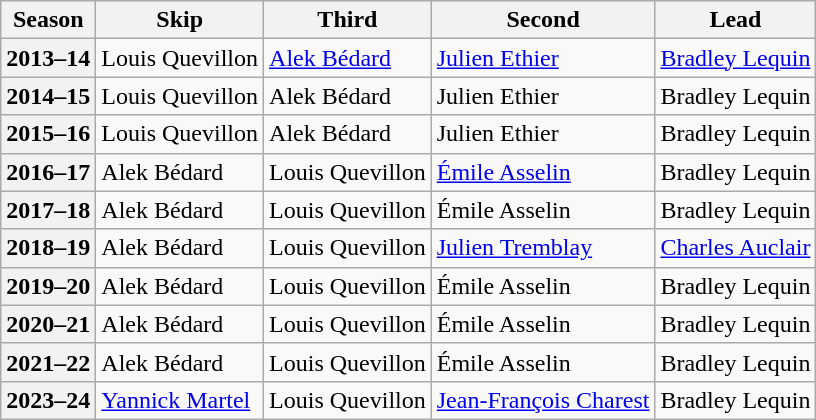<table class="wikitable">
<tr>
<th scope="col">Season</th>
<th scope="col">Skip</th>
<th scope="col">Third</th>
<th scope="col">Second</th>
<th scope="col">Lead</th>
</tr>
<tr>
<th scope="row">2013–14</th>
<td>Louis Quevillon</td>
<td><a href='#'>Alek Bédard</a></td>
<td><a href='#'>Julien Ethier</a></td>
<td><a href='#'>Bradley Lequin</a></td>
</tr>
<tr>
<th scope="row">2014–15</th>
<td>Louis Quevillon</td>
<td>Alek Bédard</td>
<td>Julien Ethier</td>
<td>Bradley Lequin</td>
</tr>
<tr>
<th scope="row">2015–16</th>
<td>Louis Quevillon</td>
<td>Alek Bédard</td>
<td>Julien Ethier</td>
<td>Bradley Lequin</td>
</tr>
<tr>
<th scope="row">2016–17</th>
<td>Alek Bédard</td>
<td>Louis Quevillon</td>
<td><a href='#'>Émile Asselin</a></td>
<td>Bradley Lequin</td>
</tr>
<tr>
<th scope="row">2017–18</th>
<td>Alek Bédard</td>
<td>Louis Quevillon</td>
<td>Émile Asselin</td>
<td>Bradley Lequin</td>
</tr>
<tr>
<th scope="row">2018–19</th>
<td>Alek Bédard</td>
<td>Louis Quevillon</td>
<td><a href='#'>Julien Tremblay</a></td>
<td><a href='#'>Charles Auclair</a></td>
</tr>
<tr>
<th scope="row">2019–20</th>
<td>Alek Bédard</td>
<td>Louis Quevillon</td>
<td>Émile Asselin</td>
<td>Bradley Lequin</td>
</tr>
<tr>
<th scope="row">2020–21</th>
<td>Alek Bédard</td>
<td>Louis Quevillon</td>
<td>Émile Asselin</td>
<td>Bradley Lequin</td>
</tr>
<tr>
<th scope="row">2021–22</th>
<td>Alek Bédard</td>
<td>Louis Quevillon</td>
<td>Émile Asselin</td>
<td>Bradley Lequin</td>
</tr>
<tr>
<th scope="row">2023–24</th>
<td><a href='#'>Yannick Martel</a></td>
<td>Louis Quevillon</td>
<td><a href='#'>Jean-François Charest</a></td>
<td>Bradley Lequin</td>
</tr>
</table>
